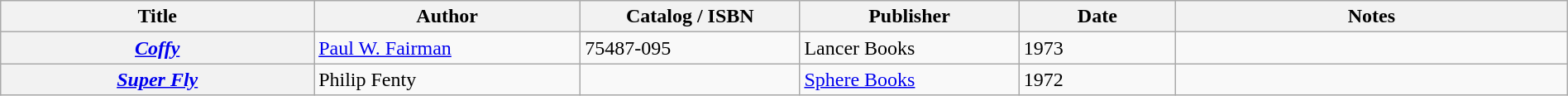<table class="wikitable sortable" style="width:100%;">
<tr>
<th width=20%>Title</th>
<th width=17%>Author</th>
<th width=14%>Catalog / ISBN</th>
<th width=14%>Publisher</th>
<th width=10%>Date</th>
<th width=25%>Notes</th>
</tr>
<tr>
<th><em><a href='#'>Coffy</a></em></th>
<td><a href='#'>Paul W. Fairman</a></td>
<td>75487-095</td>
<td>Lancer Books</td>
<td>1973</td>
<td></td>
</tr>
<tr>
<th><em><a href='#'>Super Fly</a></em></th>
<td>Philip Fenty</td>
<td></td>
<td><a href='#'>Sphere Books</a></td>
<td>1972</td>
<td></td>
</tr>
</table>
